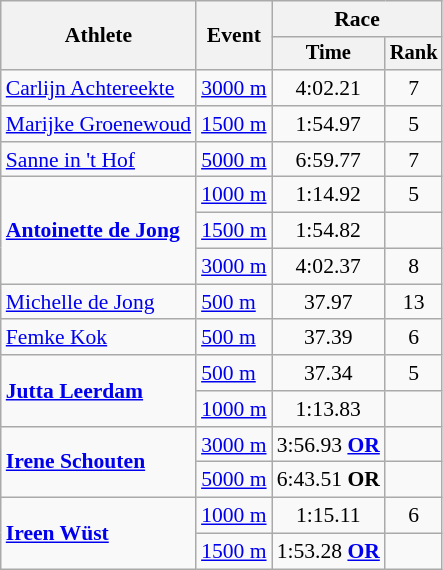<table class="wikitable" style="font-size:90%">
<tr>
<th rowspan=2>Athlete</th>
<th rowspan=2>Event</th>
<th colspan="2">Race</th>
</tr>
<tr style="font-size:95%">
<th>Time</th>
<th>Rank</th>
</tr>
<tr align=center>
<td align=left><a href='#'>Carlijn Achtereekte</a></td>
<td align=left><a href='#'>3000 m</a></td>
<td>4:02.21</td>
<td>7</td>
</tr>
<tr align=center>
<td align=left><a href='#'>Marijke Groenewoud</a></td>
<td align=left><a href='#'>1500 m</a></td>
<td>1:54.97</td>
<td>5</td>
</tr>
<tr align=center>
<td align=left><a href='#'>Sanne in 't Hof</a></td>
<td align=left><a href='#'>5000 m</a></td>
<td>6:59.77</td>
<td>7</td>
</tr>
<tr align=center>
<td align=left rowspan=3><strong><a href='#'>Antoinette de Jong</a></strong></td>
<td align=left><a href='#'>1000 m</a></td>
<td>1:14.92</td>
<td>5</td>
</tr>
<tr align=center>
<td align=left><a href='#'>1500 m</a></td>
<td>1:54.82</td>
<td></td>
</tr>
<tr align=center>
<td align=left><a href='#'>3000 m</a></td>
<td>4:02.37</td>
<td>8</td>
</tr>
<tr align=center>
<td align=left><a href='#'>Michelle de Jong</a></td>
<td align=left><a href='#'>500 m</a></td>
<td>37.97</td>
<td>13</td>
</tr>
<tr align=center>
<td align=left><a href='#'>Femke Kok</a></td>
<td align=left><a href='#'>500 m</a></td>
<td>37.39</td>
<td>6</td>
</tr>
<tr align=center>
<td align=left rowspan=2><strong><a href='#'>Jutta Leerdam</a></strong></td>
<td align=left><a href='#'>500 m</a></td>
<td>37.34</td>
<td>5</td>
</tr>
<tr align=center>
<td align=left><a href='#'>1000 m</a></td>
<td>1:13.83</td>
<td></td>
</tr>
<tr align=center>
<td align=left rowspan=2><strong><a href='#'>Irene Schouten</a></strong></td>
<td align=left><a href='#'>3000 m</a></td>
<td>3:56.93 <strong><a href='#'>OR</a></strong></td>
<td></td>
</tr>
<tr align=center>
<td align=left><a href='#'>5000 m</a></td>
<td>6:43.51 <strong>OR</strong></td>
<td></td>
</tr>
<tr align=center>
<td align=left rowspan=2><strong><a href='#'>Ireen Wüst</a></strong></td>
<td align=left><a href='#'>1000 m</a></td>
<td>1:15.11</td>
<td>6</td>
</tr>
<tr align=center>
<td align=left><a href='#'>1500 m</a></td>
<td>1:53.28 <strong><a href='#'>OR</a></strong></td>
<td></td>
</tr>
</table>
